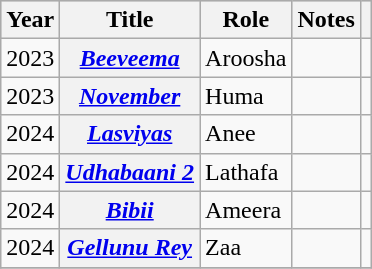<table class="wikitable sortable plainrowheaders">
<tr style="background:#ccc; text-align:center;">
<th scope="col">Year</th>
<th scope="col">Title</th>
<th scope="col">Role</th>
<th scope="col">Notes</th>
<th scope="col" class="unsortable"></th>
</tr>
<tr>
<td>2023</td>
<th scope="row"><em><a href='#'>Beeveema</a></em></th>
<td>Aroosha</td>
<td></td>
<td style="text-align: center;"></td>
</tr>
<tr>
<td>2023</td>
<th scope="row"><em><a href='#'>November</a></em></th>
<td>Huma</td>
<td></td>
<td style="text-align: center;"></td>
</tr>
<tr>
<td>2024</td>
<th scope="row"><em><a href='#'>Lasviyas</a></em></th>
<td>Anee</td>
<td></td>
<td style="text-align:center;"></td>
</tr>
<tr>
<td>2024</td>
<th scope="row"><em><a href='#'>Udhabaani 2</a></em></th>
<td>Lathafa</td>
<td></td>
<td style="text-align:center;"></td>
</tr>
<tr>
<td>2024</td>
<th scope="row"><em><a href='#'>Bibii</a></em></th>
<td>Ameera</td>
<td></td>
<td style="text-align:center;"></td>
</tr>
<tr>
<td>2024</td>
<th scope="row"><em><a href='#'>Gellunu Rey</a></em></th>
<td>Zaa</td>
<td></td>
<td style="text-align: center;"></td>
</tr>
<tr>
</tr>
</table>
